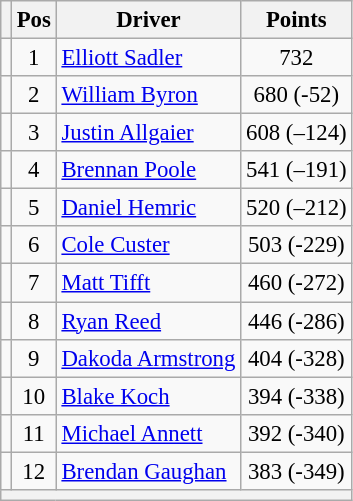<table class="wikitable" style="font-size: 95%;">
<tr>
<th></th>
<th>Pos</th>
<th>Driver</th>
<th>Points</th>
</tr>
<tr>
<td align="left"></td>
<td style="text-align:center;">1</td>
<td><a href='#'>Elliott Sadler</a></td>
<td style="text-align:center;">732</td>
</tr>
<tr>
<td align="left"></td>
<td style="text-align:center;">2</td>
<td><a href='#'>William Byron</a></td>
<td style="text-align:center;">680 (-52)</td>
</tr>
<tr>
<td align="left"></td>
<td style="text-align:center;">3</td>
<td><a href='#'>Justin Allgaier</a></td>
<td style="text-align:center;">608 (–124)</td>
</tr>
<tr>
<td align="left"></td>
<td style="text-align:center;">4</td>
<td><a href='#'>Brennan Poole</a></td>
<td style="text-align:center;">541 (–191)</td>
</tr>
<tr>
<td align="left"></td>
<td style="text-align:center;">5</td>
<td><a href='#'>Daniel Hemric</a></td>
<td style="text-align:center;">520 (–212)</td>
</tr>
<tr>
<td align="left"></td>
<td style="text-align:center;">6</td>
<td><a href='#'>Cole Custer</a></td>
<td style="text-align:center;">503 (-229)</td>
</tr>
<tr>
<td align="left"></td>
<td style="text-align:center;">7</td>
<td><a href='#'>Matt Tifft</a></td>
<td style="text-align:center;">460 (-272)</td>
</tr>
<tr>
<td align="left"></td>
<td style="text-align:center;">8</td>
<td><a href='#'>Ryan Reed</a></td>
<td style="text-align:center;">446 (-286)</td>
</tr>
<tr>
<td align="left"></td>
<td style="text-align:center;">9</td>
<td><a href='#'>Dakoda Armstrong</a></td>
<td style="text-align:center;">404 (-328)</td>
</tr>
<tr>
<td align="left"></td>
<td style="text-align:center;">10</td>
<td><a href='#'>Blake Koch</a></td>
<td style="text-align:center;">394 (-338)</td>
</tr>
<tr>
<td align="left"></td>
<td style="text-align:center;">11</td>
<td><a href='#'>Michael Annett</a></td>
<td style="text-align:center;">392 (-340)</td>
</tr>
<tr>
<td align="left"></td>
<td style="text-align:center;">12</td>
<td><a href='#'>Brendan Gaughan</a></td>
<td style="text-align:center;">383 (-349)</td>
</tr>
<tr class="sortbottom">
<th colspan="9"></th>
</tr>
</table>
